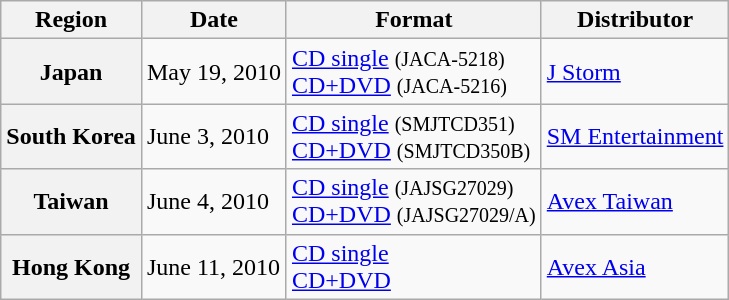<table class="wikitable plainrowheaders">
<tr>
<th>Region</th>
<th>Date</th>
<th>Format</th>
<th>Distributor</th>
</tr>
<tr>
<th scope="row">Japan</th>
<td>May 19, 2010</td>
<td><a href='#'>CD single</a> <small>(JACA-5218)</small><br><a href='#'>CD+DVD</a> <small>(JACA-5216)</small></td>
<td><a href='#'>J Storm</a></td>
</tr>
<tr>
<th scope="row">South Korea</th>
<td>June 3, 2010</td>
<td><a href='#'>CD single</a> <small>(SMJTCD351)</small><br><a href='#'>CD+DVD</a> <small>(SMJTCD350B)</small></td>
<td><a href='#'>SM Entertainment</a></td>
</tr>
<tr>
<th scope="row">Taiwan</th>
<td>June 4, 2010</td>
<td><a href='#'>CD single</a> <small>(JAJSG27029)</small><br><a href='#'>CD+DVD</a> <small>(JAJSG27029/A)</small></td>
<td><a href='#'>Avex Taiwan</a></td>
</tr>
<tr>
<th scope="row">Hong Kong</th>
<td>June 11, 2010</td>
<td><a href='#'>CD single</a><br><a href='#'>CD+DVD</a></td>
<td><a href='#'>Avex Asia</a></td>
</tr>
</table>
